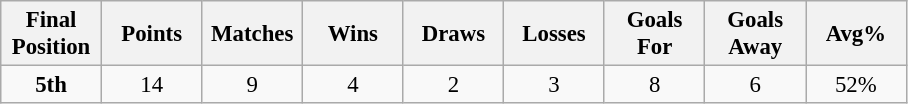<table class="wikitable" style="font-size: 95%; text-align: center;">
<tr>
<th width=60>Final Position</th>
<th width=60>Points</th>
<th width=60>Matches</th>
<th width=60>Wins</th>
<th width=60>Draws</th>
<th width=60>Losses</th>
<th width=60>Goals For</th>
<th width=60>Goals Away</th>
<th width=60>Avg%</th>
</tr>
<tr>
<td><strong>5th</strong></td>
<td>14</td>
<td>9</td>
<td>4</td>
<td>2</td>
<td>3</td>
<td>8</td>
<td>6</td>
<td>52%</td>
</tr>
</table>
